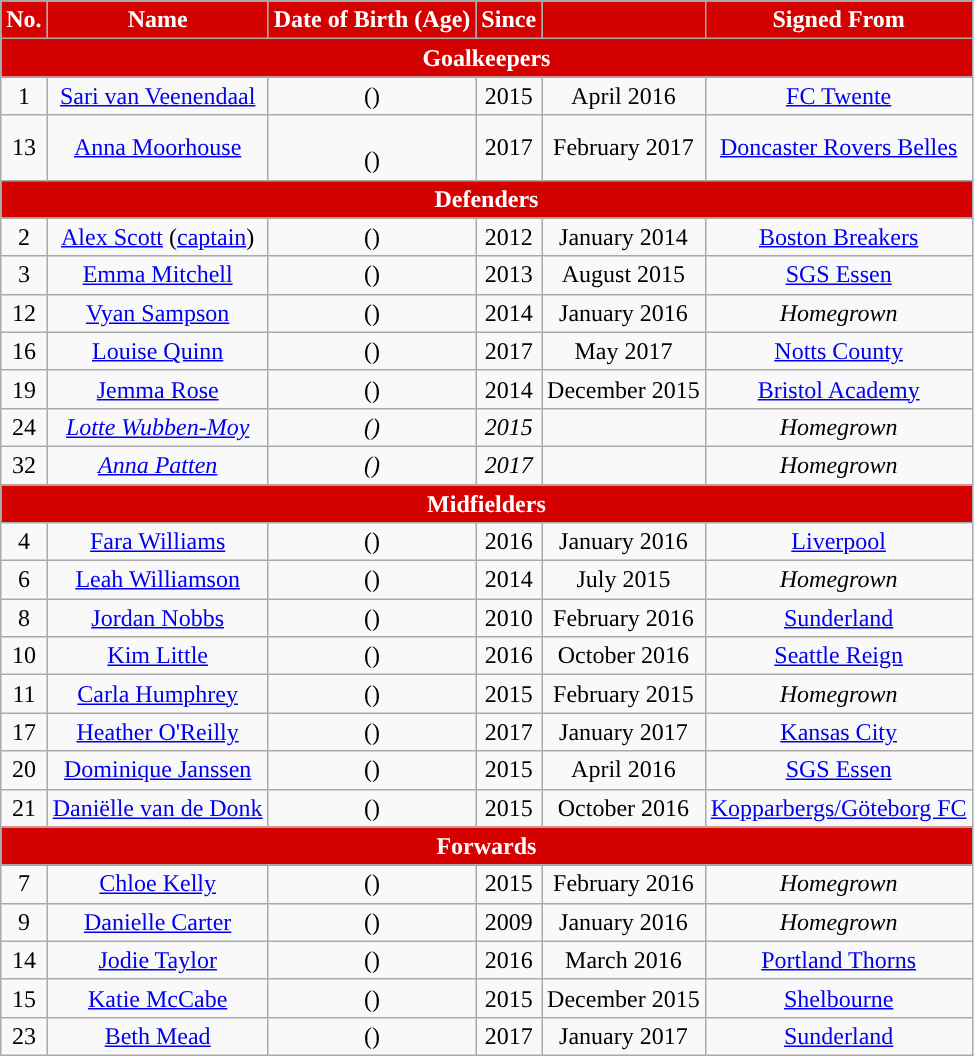<table class="wikitable" style="text-align:center; font-size:100%; ">
<tr>
<th style="background:#d50000; color:white; text-align:center;">No.</th>
<th style="background:#d50000; color:white; text-align:center;">Name</th>
<th style="background:#d50000; color:white; text-align:center;">Date of Birth (Age)</th>
<th style="background:#d50000; color:white; text-align:center;">Since</th>
<th style="background:#d50000; color:white; text-align:center;"></th>
<th style="background:#d50000; color:white; text-align:center;">Signed From</th>
</tr>
<tr>
<th colspan="6" style="background:#d50000; color:white; text-align:center">Goalkeepers</th>
</tr>
<tr>
<td>1</td>
<td> <a href='#'>Sari van Veenendaal</a></td>
<td> ()</td>
<td>2015</td>
<td>April 2016</td>
<td> <a href='#'>FC Twente</a></td>
</tr>
<tr>
<td>13</td>
<td> <a href='#'>Anna Moorhouse</a></td>
<td><br>()</td>
<td>2017</td>
<td>February 2017</td>
<td> <a href='#'>Doncaster Rovers Belles</a></td>
</tr>
<tr>
<th colspan="6" style="background:#d50000; color:white; text-align:center">Defenders</th>
</tr>
<tr>
<td>2</td>
<td> <a href='#'>Alex Scott</a> (<a href='#'>captain</a>)</td>
<td> ()</td>
<td>2012</td>
<td>January 2014</td>
<td> <a href='#'>Boston Breakers</a></td>
</tr>
<tr>
<td>3</td>
<td> <a href='#'>Emma Mitchell</a></td>
<td> ()</td>
<td>2013</td>
<td>August 2015</td>
<td> <a href='#'>SGS Essen</a></td>
</tr>
<tr>
<td>12</td>
<td> <a href='#'>Vyan Sampson</a></td>
<td> ()</td>
<td>2014</td>
<td>January 2016</td>
<td><em>Homegrown</em></td>
</tr>
<tr>
<td>16</td>
<td> <a href='#'>Louise Quinn</a></td>
<td> ()</td>
<td>2017</td>
<td>May 2017</td>
<td> <a href='#'>Notts County</a></td>
</tr>
<tr>
<td>19</td>
<td> <a href='#'>Jemma Rose</a></td>
<td> ()</td>
<td>2014</td>
<td>December 2015</td>
<td> <a href='#'>Bristol Academy</a></td>
</tr>
<tr>
<td>24</td>
<td><em> <a href='#'>Lotte Wubben-Moy</a></em></td>
<td><em> ()</em></td>
<td><em>2015</em></td>
<td></td>
<td><em>Homegrown</em></td>
</tr>
<tr>
<td>32</td>
<td><em> <a href='#'>Anna Patten</a></em></td>
<td><em> ()</em></td>
<td><em>2017</em></td>
<td></td>
<td><em>Homegrown</em></td>
</tr>
<tr>
<th colspan="6" style="background:#d50000; color:white; text-align:center">Midfielders</th>
</tr>
<tr>
<td>4</td>
<td> <a href='#'>Fara Williams</a></td>
<td> ()</td>
<td>2016</td>
<td>January 2016</td>
<td> <a href='#'>Liverpool</a></td>
</tr>
<tr>
<td>6</td>
<td> <a href='#'>Leah Williamson</a></td>
<td> ()</td>
<td>2014</td>
<td>July 2015</td>
<td><em>Homegrown</em></td>
</tr>
<tr>
<td>8</td>
<td> <a href='#'>Jordan Nobbs</a></td>
<td> ()</td>
<td>2010</td>
<td>February 2016</td>
<td> <a href='#'>Sunderland</a></td>
</tr>
<tr>
<td>10</td>
<td> <a href='#'>Kim Little</a></td>
<td> ()</td>
<td>2016</td>
<td>October 2016</td>
<td> <a href='#'>Seattle Reign</a></td>
</tr>
<tr>
<td>11</td>
<td> <a href='#'>Carla Humphrey</a></td>
<td> ()</td>
<td>2015</td>
<td>February 2015</td>
<td><em>Homegrown</em></td>
</tr>
<tr>
<td>17</td>
<td> <a href='#'>Heather O'Reilly</a></td>
<td> ()</td>
<td>2017</td>
<td>January 2017</td>
<td> <a href='#'>Kansas City</a></td>
</tr>
<tr>
<td>20</td>
<td> <a href='#'>Dominique Janssen</a></td>
<td> ()</td>
<td>2015</td>
<td>April 2016</td>
<td> <a href='#'>SGS Essen</a></td>
</tr>
<tr>
<td>21</td>
<td> <a href='#'>Daniëlle van de Donk</a></td>
<td> ()</td>
<td>2015</td>
<td>October 2016</td>
<td> <a href='#'>Kopparbergs/Göteborg FC</a></td>
</tr>
<tr>
<th colspan="6" style="background:#d50000; color:white; text-align:center">Forwards</th>
</tr>
<tr>
<td>7</td>
<td> <a href='#'>Chloe Kelly</a></td>
<td> ()</td>
<td>2015</td>
<td>February 2016</td>
<td><em>Homegrown</em></td>
</tr>
<tr>
<td>9</td>
<td> <a href='#'>Danielle Carter</a></td>
<td> ()</td>
<td>2009</td>
<td>January 2016</td>
<td><em>Homegrown</em></td>
</tr>
<tr>
<td>14</td>
<td> <a href='#'>Jodie Taylor</a></td>
<td>()</td>
<td>2016</td>
<td>March 2016</td>
<td> <a href='#'>Portland Thorns</a></td>
</tr>
<tr>
<td>15</td>
<td> <a href='#'>Katie McCabe</a></td>
<td> ()</td>
<td>2015</td>
<td>December 2015</td>
<td> <a href='#'>Shelbourne</a></td>
</tr>
<tr>
<td>23</td>
<td> <a href='#'>Beth Mead</a></td>
<td> ()</td>
<td>2017</td>
<td>January 2017</td>
<td> <a href='#'>Sunderland</a></td>
</tr>
</table>
